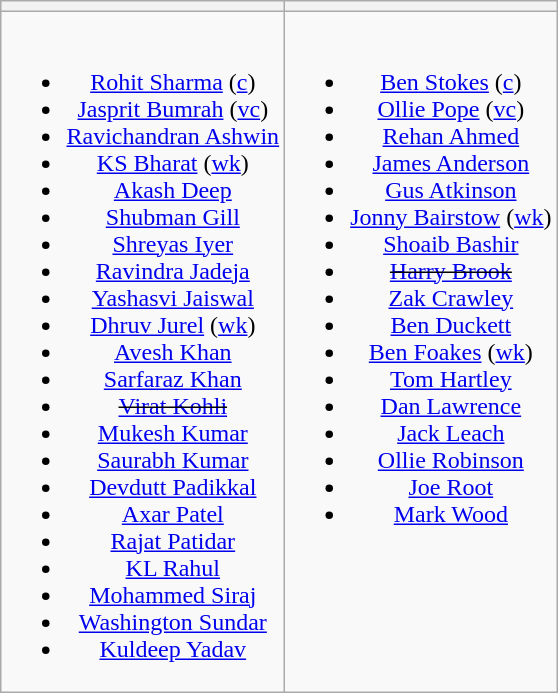<table class="wikitable" style="text-align:center;margin:auto">
<tr>
<th></th>
<th></th>
</tr>
<tr style="vertical-align:top">
<td><br><ul><li><a href='#'>Rohit Sharma</a> (<a href='#'>c</a>)</li><li><a href='#'>Jasprit Bumrah</a> (<a href='#'>vc</a>)</li><li><a href='#'>Ravichandran Ashwin</a></li><li><a href='#'>KS Bharat</a> (<a href='#'>wk</a>)</li><li><a href='#'>Akash Deep</a></li><li><a href='#'>Shubman Gill</a></li><li><a href='#'>Shreyas Iyer</a></li><li><a href='#'>Ravindra Jadeja</a></li><li><a href='#'>Yashasvi Jaiswal</a></li><li><a href='#'>Dhruv Jurel</a> (<a href='#'>wk</a>)</li><li><a href='#'>Avesh Khan</a></li><li><a href='#'>Sarfaraz Khan</a></li><li><s><a href='#'>Virat Kohli</a></s></li><li><a href='#'>Mukesh Kumar</a></li><li><a href='#'>Saurabh Kumar</a></li><li><a href='#'>Devdutt Padikkal</a></li><li><a href='#'>Axar Patel</a></li><li><a href='#'>Rajat Patidar</a></li><li><a href='#'>KL Rahul</a></li><li><a href='#'>Mohammed Siraj</a></li><li><a href='#'>Washington Sundar</a></li><li><a href='#'>Kuldeep Yadav</a></li></ul></td>
<td><br><ul><li><a href='#'>Ben Stokes</a> (<a href='#'>c</a>)</li><li><a href='#'>Ollie Pope</a> (<a href='#'>vc</a>)</li><li><a href='#'>Rehan Ahmed</a></li><li><a href='#'>James Anderson</a></li><li><a href='#'>Gus Atkinson</a></li><li><a href='#'>Jonny Bairstow</a> (<a href='#'>wk</a>)</li><li><a href='#'>Shoaib Bashir</a></li><li><s><a href='#'>Harry Brook</a></s></li><li><a href='#'>Zak Crawley</a></li><li><a href='#'>Ben Duckett</a></li><li><a href='#'>Ben Foakes</a> (<a href='#'>wk</a>)</li><li><a href='#'>Tom Hartley</a></li><li><a href='#'>Dan Lawrence</a></li><li><a href='#'>Jack Leach</a></li><li><a href='#'>Ollie Robinson</a></li><li><a href='#'>Joe Root</a></li><li><a href='#'>Mark Wood</a></li></ul></td>
</tr>
</table>
